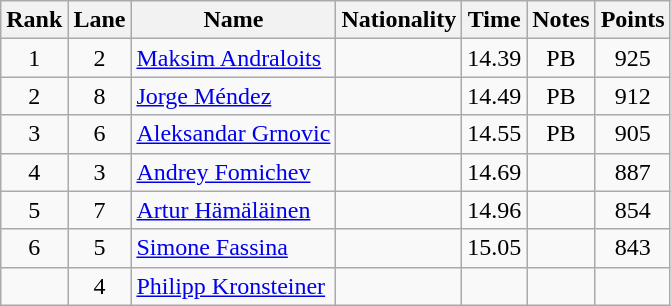<table class="wikitable sortable" style="text-align:center">
<tr>
<th>Rank</th>
<th>Lane</th>
<th>Name</th>
<th>Nationality</th>
<th>Time</th>
<th>Notes</th>
<th>Points</th>
</tr>
<tr>
<td>1</td>
<td>2</td>
<td align=left><a href='#'>Maksim Andraloits</a></td>
<td align=left></td>
<td>14.39</td>
<td>PB</td>
<td>925</td>
</tr>
<tr>
<td>2</td>
<td>8</td>
<td align=left><a href='#'>Jorge Méndez</a></td>
<td align=left></td>
<td>14.49</td>
<td>PB</td>
<td>912</td>
</tr>
<tr>
<td>3</td>
<td>6</td>
<td align=left><a href='#'>Aleksandar Grnovic</a></td>
<td align=left></td>
<td>14.55</td>
<td>PB</td>
<td>905</td>
</tr>
<tr>
<td>4</td>
<td>3</td>
<td align=left><a href='#'>Andrey Fomichev</a></td>
<td align=left></td>
<td>14.69</td>
<td></td>
<td>887</td>
</tr>
<tr>
<td>5</td>
<td>7</td>
<td align=left><a href='#'>Artur Hämäläinen</a></td>
<td align=left></td>
<td>14.96</td>
<td></td>
<td>854</td>
</tr>
<tr>
<td>6</td>
<td>5</td>
<td align=left><a href='#'>Simone Fassina</a></td>
<td align=left></td>
<td>15.05</td>
<td></td>
<td>843</td>
</tr>
<tr>
<td></td>
<td>4</td>
<td align=left><a href='#'>Philipp Kronsteiner</a></td>
<td align=left></td>
<td></td>
<td></td>
<td></td>
</tr>
</table>
